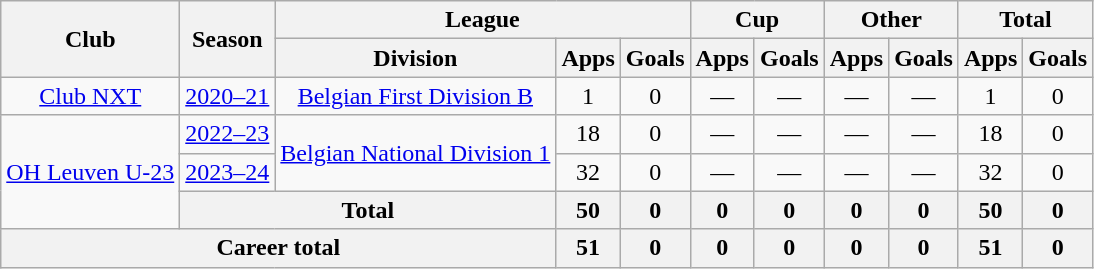<table class=wikitable style=text-align:center>
<tr>
<th rowspan=2>Club</th>
<th rowspan=2>Season</th>
<th colspan=3>League</th>
<th colspan=2>Cup</th>
<th colspan=2>Other</th>
<th colspan=2>Total</th>
</tr>
<tr>
<th>Division</th>
<th>Apps</th>
<th>Goals</th>
<th>Apps</th>
<th>Goals</th>
<th>Apps</th>
<th>Goals</th>
<th>Apps</th>
<th>Goals</th>
</tr>
<tr>
<td><a href='#'>Club NXT</a></td>
<td><a href='#'>2020–21</a></td>
<td><a href='#'>Belgian First Division B</a></td>
<td>1</td>
<td>0</td>
<td>—</td>
<td>—</td>
<td>—</td>
<td>—</td>
<td>1</td>
<td>0</td>
</tr>
<tr>
<td rowspan=3><a href='#'>OH Leuven U-23</a></td>
<td><a href='#'>2022–23</a></td>
<td rowspan=2><a href='#'>Belgian National Division 1</a></td>
<td>18</td>
<td>0</td>
<td>—</td>
<td>—</td>
<td>—</td>
<td>—</td>
<td>18</td>
<td>0</td>
</tr>
<tr>
<td><a href='#'>2023–24</a></td>
<td>32</td>
<td>0</td>
<td>—</td>
<td>—</td>
<td>—</td>
<td>—</td>
<td>32</td>
<td>0</td>
</tr>
<tr>
<th colspan="2">Total</th>
<th>50</th>
<th>0</th>
<th>0</th>
<th>0</th>
<th>0</th>
<th>0</th>
<th>50</th>
<th>0</th>
</tr>
<tr>
<th colspan=3>Career total</th>
<th>51</th>
<th>0</th>
<th>0</th>
<th>0</th>
<th>0</th>
<th>0</th>
<th>51</th>
<th>0</th>
</tr>
</table>
